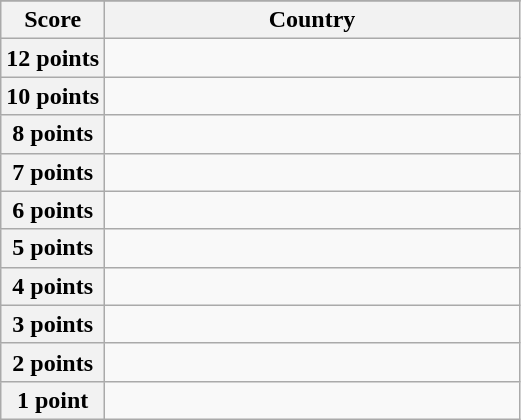<table class="wikitable">
<tr>
</tr>
<tr>
<th scope="col" width="20%">Score</th>
<th scope="col">Country</th>
</tr>
<tr>
<th scope="row">12 points</th>
<td></td>
</tr>
<tr>
<th scope="row">10 points</th>
<td></td>
</tr>
<tr>
<th scope="row">8 points</th>
<td></td>
</tr>
<tr>
<th scope="row">7 points</th>
<td></td>
</tr>
<tr>
<th scope="row">6 points</th>
<td></td>
</tr>
<tr>
<th scope="row">5 points</th>
<td></td>
</tr>
<tr>
<th scope="row">4 points</th>
<td></td>
</tr>
<tr>
<th scope="row">3 points</th>
<td></td>
</tr>
<tr>
<th scope="row">2 points</th>
<td></td>
</tr>
<tr>
<th scope="row">1 point</th>
<td></td>
</tr>
</table>
